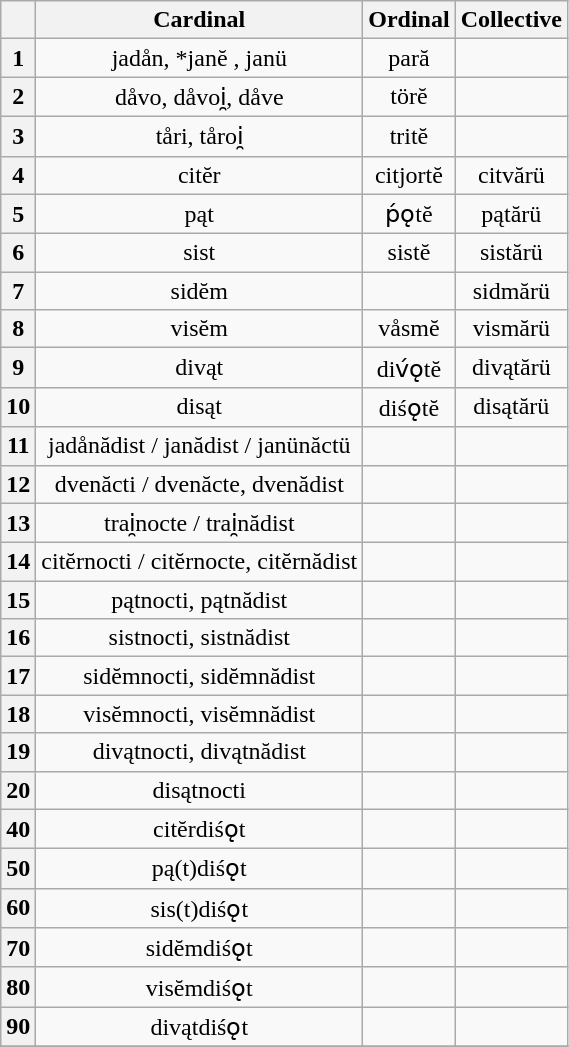<table class="wikitable" style="border-collapse: collapse;text-align:center;">
<tr>
<th></th>
<th>Cardinal</th>
<th>Ordinal</th>
<th>Collective</th>
</tr>
<tr>
<th>1</th>
<td>jadån, *janĕ , janü</td>
<td>pară</td>
<td></td>
</tr>
<tr>
<th>2</th>
<td>dåvo, dåvoi̯, dåve</td>
<td>törĕ</td>
<td></td>
</tr>
<tr>
<th>3</th>
<td>tåri, tåroi̯</td>
<td>tritĕ</td>
<td></td>
</tr>
<tr>
<th>4</th>
<td>citĕr</td>
<td>citjortĕ</td>
<td>citvărü</td>
</tr>
<tr>
<th>5</th>
<td>pąt</td>
<td>ṕǫtĕ</td>
<td>pątărü</td>
</tr>
<tr>
<th>6</th>
<td>sist</td>
<td>sistĕ</td>
<td>sistărü</td>
</tr>
<tr>
<th>7</th>
<td>sidĕm</td>
<td></td>
<td>sidmărü</td>
</tr>
<tr>
<th>8</th>
<td>visĕm</td>
<td>våsmĕ</td>
<td>vismărü</td>
</tr>
<tr>
<th>9</th>
<td>divąt</td>
<td>div́ǫtĕ</td>
<td>divątărü</td>
</tr>
<tr>
<th>10</th>
<td>disąt</td>
<td>diśǫtĕ</td>
<td>disątărü</td>
</tr>
<tr>
<th>11</th>
<td>jadånădist / janădist / janünăctü</td>
<td></td>
<td></td>
</tr>
<tr>
<th>12</th>
<td>dvenăcti / dvenăcte, dvenădist</td>
<td></td>
<td></td>
</tr>
<tr>
<th>13</th>
<td>trai̯nocte / trai̯nădist</td>
<td></td>
<td></td>
</tr>
<tr>
<th>14</th>
<td>citĕrnocti / citĕrnocte, citĕrnădist</td>
<td></td>
<td></td>
</tr>
<tr>
<th>15</th>
<td>pątnocti, pątnădist</td>
<td></td>
<td></td>
</tr>
<tr>
<th>16</th>
<td>sistnocti, sistnădist</td>
<td></td>
<td></td>
</tr>
<tr>
<th>17</th>
<td>sidĕmnocti, sidĕmnădist</td>
<td></td>
<td></td>
</tr>
<tr>
<th>18</th>
<td>visĕmnocti, visĕmnădist</td>
<td></td>
<td></td>
</tr>
<tr>
<th>19</th>
<td>divątnocti, divątnădist</td>
<td></td>
<td></td>
</tr>
<tr>
<th>20</th>
<td>disątnocti</td>
<td></td>
<td></td>
</tr>
<tr>
<th>40</th>
<td>citĕrdiśǫt</td>
<td></td>
<td></td>
</tr>
<tr>
<th>50</th>
<td>pą(t)diśǫt</td>
<td></td>
<td></td>
</tr>
<tr>
<th>60</th>
<td>sis(t)diśǫt</td>
<td></td>
<td></td>
</tr>
<tr>
<th>70</th>
<td>sidĕmdiśǫt</td>
<td></td>
<td></td>
</tr>
<tr>
<th>80</th>
<td>visĕmdiśǫt</td>
<td></td>
<td></td>
</tr>
<tr>
<th>90</th>
<td>divątdiśǫt</td>
<td></td>
<td></td>
</tr>
<tr>
</tr>
</table>
